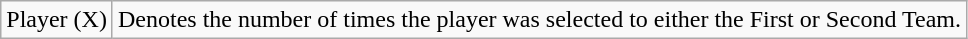<table class="wikitable">
<tr>
<td>Player (X)</td>
<td>Denotes the number of times the player was selected to either the First or Second Team.</td>
</tr>
</table>
